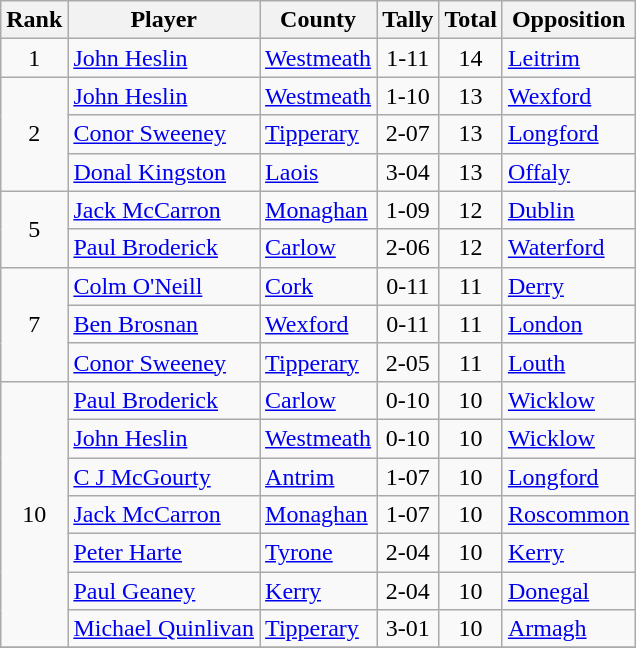<table class="wikitable sortable">
<tr>
<th>Rank</th>
<th>Player</th>
<th>County</th>
<th class="unsortable">Tally</th>
<th>Total</th>
<th>Opposition</th>
</tr>
<tr>
<td rowspan=1 align=center>1</td>
<td><a href='#'>John Heslin</a></td>
<td> <a href='#'>Westmeath</a></td>
<td align=center>1-11</td>
<td align=center>14</td>
<td> <a href='#'>Leitrim</a></td>
</tr>
<tr>
<td rowspan=3 align=center>2</td>
<td><a href='#'>John Heslin</a></td>
<td> <a href='#'>Westmeath</a></td>
<td align=center>1-10</td>
<td align=center>13</td>
<td> <a href='#'>Wexford</a></td>
</tr>
<tr>
<td><a href='#'>Conor Sweeney</a></td>
<td> <a href='#'>Tipperary</a></td>
<td align=center>2-07</td>
<td align=center>13</td>
<td> <a href='#'>Longford</a></td>
</tr>
<tr>
<td><a href='#'>Donal Kingston</a></td>
<td> <a href='#'>Laois</a></td>
<td align=center>3-04</td>
<td align=center>13</td>
<td> <a href='#'>Offaly</a></td>
</tr>
<tr>
<td rowspan=2 align=center>5</td>
<td><a href='#'>Jack McCarron</a></td>
<td> <a href='#'>Monaghan</a></td>
<td align=center>1-09</td>
<td align=center>12</td>
<td> <a href='#'>Dublin</a></td>
</tr>
<tr>
<td><a href='#'>Paul Broderick</a></td>
<td> <a href='#'>Carlow</a></td>
<td align=center>2-06</td>
<td align=center>12</td>
<td> <a href='#'>Waterford</a></td>
</tr>
<tr>
<td rowspan=3 align=center>7</td>
<td><a href='#'>Colm O'Neill</a></td>
<td> <a href='#'>Cork</a></td>
<td align=center>0-11</td>
<td align=center>11</td>
<td> <a href='#'>Derry</a></td>
</tr>
<tr>
<td><a href='#'>Ben Brosnan</a></td>
<td> <a href='#'>Wexford</a></td>
<td align=center>0-11</td>
<td align=center>11</td>
<td> <a href='#'>London</a></td>
</tr>
<tr>
<td><a href='#'>Conor Sweeney</a></td>
<td> <a href='#'>Tipperary</a></td>
<td align=center>2-05</td>
<td align=center>11</td>
<td> <a href='#'>Louth</a></td>
</tr>
<tr>
<td rowspan=7 align=center>10</td>
<td><a href='#'>Paul Broderick</a></td>
<td> <a href='#'>Carlow</a></td>
<td align=center>0-10</td>
<td align=center>10</td>
<td> <a href='#'>Wicklow</a></td>
</tr>
<tr>
<td><a href='#'>John Heslin</a></td>
<td> <a href='#'>Westmeath</a></td>
<td align=center>0-10</td>
<td align=center>10</td>
<td> <a href='#'>Wicklow</a></td>
</tr>
<tr>
<td><a href='#'>C J McGourty</a></td>
<td> <a href='#'>Antrim</a></td>
<td align=center>1-07</td>
<td align=center>10</td>
<td> <a href='#'>Longford</a></td>
</tr>
<tr>
<td><a href='#'>Jack McCarron</a></td>
<td> <a href='#'>Monaghan</a></td>
<td align=center>1-07</td>
<td align=center>10</td>
<td> <a href='#'>Roscommon</a></td>
</tr>
<tr>
<td><a href='#'>Peter Harte</a></td>
<td> <a href='#'>Tyrone</a></td>
<td align=center>2-04</td>
<td align=center>10</td>
<td> <a href='#'>Kerry</a></td>
</tr>
<tr>
<td><a href='#'>Paul Geaney</a></td>
<td> <a href='#'>Kerry</a></td>
<td align=center>2-04</td>
<td align=center>10</td>
<td> <a href='#'>Donegal</a></td>
</tr>
<tr>
<td><a href='#'>Michael Quinlivan</a></td>
<td> <a href='#'>Tipperary</a></td>
<td align=center>3-01</td>
<td align=center>10</td>
<td> <a href='#'>Armagh</a></td>
</tr>
<tr>
</tr>
</table>
